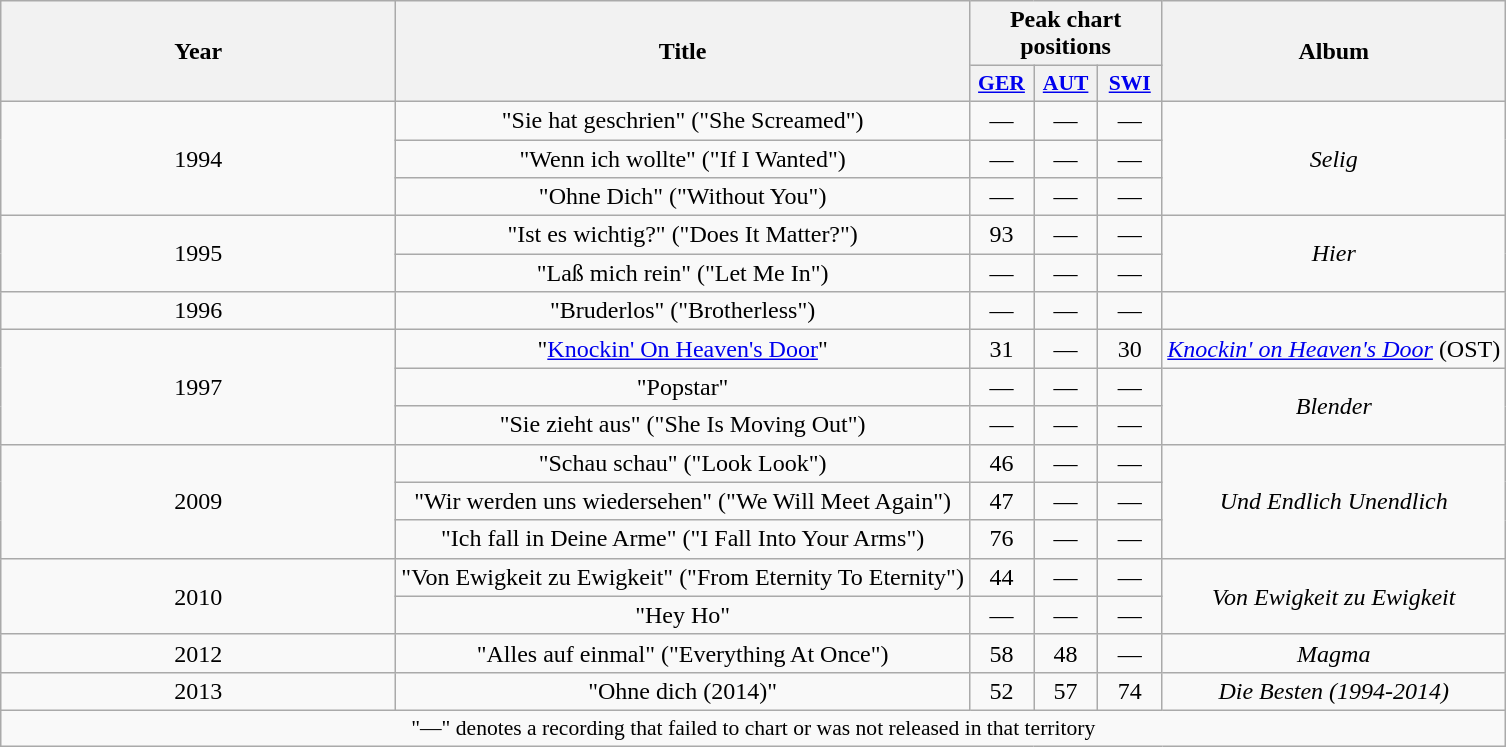<table class="wikitable plainrowheaders" style="text-align:center;">
<tr>
<th scope="col" rowspan="2" style="width:16em;">Year</th>
<th scope="col" rowspan="2">Title</th>
<th scope="col" colspan="3">Peak chart positions</th>
<th scope="col" rowspan="2">Album</th>
</tr>
<tr>
<th scope="col" style="width:2.5em; font-size:90%;"><a href='#'>GER</a><br></th>
<th scope="col" style="width:2.5em; font-size:90%;"><a href='#'>AUT</a><br></th>
<th scope="col" style="width:2.5em; font-size:90%;"><a href='#'>SWI</a><br></th>
</tr>
<tr>
<td rowspan="3">1994</td>
<td scope="row">"Sie hat geschrien" ("She Screamed")</td>
<td>—</td>
<td>—</td>
<td>—</td>
<td rowspan="3"><em>Selig</em></td>
</tr>
<tr>
<td>"Wenn ich wollte" ("If I Wanted")</td>
<td>—</td>
<td>—</td>
<td>—</td>
</tr>
<tr>
<td>"Ohne Dich" ("Without You")</td>
<td>—</td>
<td>—</td>
<td>—</td>
</tr>
<tr>
<td rowspan="2">1995</td>
<td>"Ist es wichtig?" ("Does It Matter?")</td>
<td>93</td>
<td>—</td>
<td>—</td>
<td rowspan="2"><em>Hier</em></td>
</tr>
<tr>
<td>"Laß mich rein" ("Let Me In")</td>
<td>—</td>
<td>—</td>
<td>—</td>
</tr>
<tr>
<td>1996</td>
<td scope="row">"Bruderlos" ("Brotherless")</td>
<td>—</td>
<td>—</td>
<td>—</td>
<td></td>
</tr>
<tr>
<td rowspan="3">1997</td>
<td>"<a href='#'>Knockin' On Heaven's Door</a>"</td>
<td>31</td>
<td>—</td>
<td>30</td>
<td><em><a href='#'>Knockin' on Heaven's Door</a></em> (OST)</td>
</tr>
<tr>
<td>"Popstar"</td>
<td>—</td>
<td>—</td>
<td>—</td>
<td rowspan="2"><em>Blender</em></td>
</tr>
<tr>
<td>"Sie zieht aus" ("She Is Moving Out")</td>
<td>—</td>
<td>—</td>
<td>—</td>
</tr>
<tr>
<td rowspan="3">2009</td>
<td>"Schau schau" ("Look Look")</td>
<td>46</td>
<td>—</td>
<td>—</td>
<td rowspan="3"><em>Und Endlich Unendlich</em></td>
</tr>
<tr>
<td>"Wir werden uns wiedersehen" ("We Will Meet Again")</td>
<td>47</td>
<td>—</td>
<td>—</td>
</tr>
<tr>
<td>"Ich fall in Deine Arme" ("I Fall Into Your Arms")</td>
<td>76</td>
<td>—</td>
<td>—</td>
</tr>
<tr>
<td rowspan="2">2010</td>
<td>"Von Ewigkeit zu Ewigkeit" ("From Eternity To Eternity")</td>
<td>44</td>
<td>—</td>
<td>—</td>
<td rowspan="2"><em>Von Ewigkeit zu Ewigkeit</em></td>
</tr>
<tr>
<td>"Hey Ho"</td>
<td>—</td>
<td>—</td>
<td>—</td>
</tr>
<tr>
<td>2012</td>
<td>"Alles auf einmal" ("Everything At Once")</td>
<td>58</td>
<td>48</td>
<td>—</td>
<td><em>Magma</em></td>
</tr>
<tr>
<td>2013</td>
<td>"Ohne dich (2014)"</td>
<td>52</td>
<td>57</td>
<td>74</td>
<td><em>Die Besten (1994-2014)</em></td>
</tr>
<tr>
<td colspan="10" style="font-size:90%">"—" denotes a recording that failed to chart or was not released in that territory</td>
</tr>
</table>
